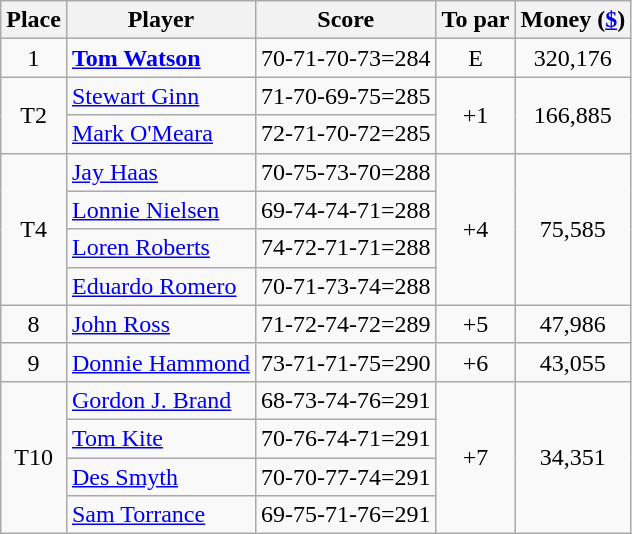<table class="wikitable">
<tr>
<th>Place</th>
<th>Player</th>
<th>Score</th>
<th>To par</th>
<th>Money (<a href='#'>$</a>)</th>
</tr>
<tr>
<td align=center>1</td>
<td> <a href='#'><strong>Tom Watson</strong></a></td>
<td>70-71-70-73=284</td>
<td align="center">E</td>
<td align=center>320,176</td>
</tr>
<tr>
<td rowspan="2" align="center">T2</td>
<td> <a href='#'>Stewart Ginn</a></td>
<td>71-70-69-75=285</td>
<td rowspan="2" align="center">+1</td>
<td rowspan="2" align="center">166,885</td>
</tr>
<tr>
<td> <a href='#'>Mark O'Meara</a></td>
<td>72-71-70-72=285</td>
</tr>
<tr>
<td rowspan="4" style="text-align:center;">T4</td>
<td> <a href='#'>Jay Haas</a></td>
<td>70-75-73-70=288</td>
<td rowspan="4" style="text-align:center;">+4</td>
<td rowspan="4" style="text-align:center;">75,585</td>
</tr>
<tr>
<td> <a href='#'>Lonnie Nielsen</a></td>
<td>69-74-74-71=288</td>
</tr>
<tr>
<td> <a href='#'>Loren Roberts</a></td>
<td>74-72-71-71=288</td>
</tr>
<tr>
<td> <a href='#'>Eduardo Romero</a></td>
<td>70-71-73-74=288</td>
</tr>
<tr>
<td style="text-align:center;">8</td>
<td> <a href='#'>John Ross</a></td>
<td>71-72-74-72=289</td>
<td style="text-align:center;">+5</td>
<td style="text-align:center;">47,986</td>
</tr>
<tr>
<td align=center>9</td>
<td> <a href='#'>Donnie Hammond</a></td>
<td>73-71-71-75=290</td>
<td align=center>+6</td>
<td align=center>43,055</td>
</tr>
<tr>
<td rowspan="4" style="text-align:center;">T10</td>
<td> <a href='#'>Gordon J. Brand</a></td>
<td>68-73-74-76=291</td>
<td rowspan="4" style="text-align:center;">+7</td>
<td rowspan="4" style="text-align:center;">34,351</td>
</tr>
<tr>
<td> <a href='#'>Tom Kite</a></td>
<td>70-76-74-71=291</td>
</tr>
<tr>
<td> <a href='#'>Des Smyth</a></td>
<td>70-70-77-74=291</td>
</tr>
<tr>
<td> <a href='#'>Sam Torrance</a></td>
<td>69-75-71-76=291</td>
</tr>
</table>
